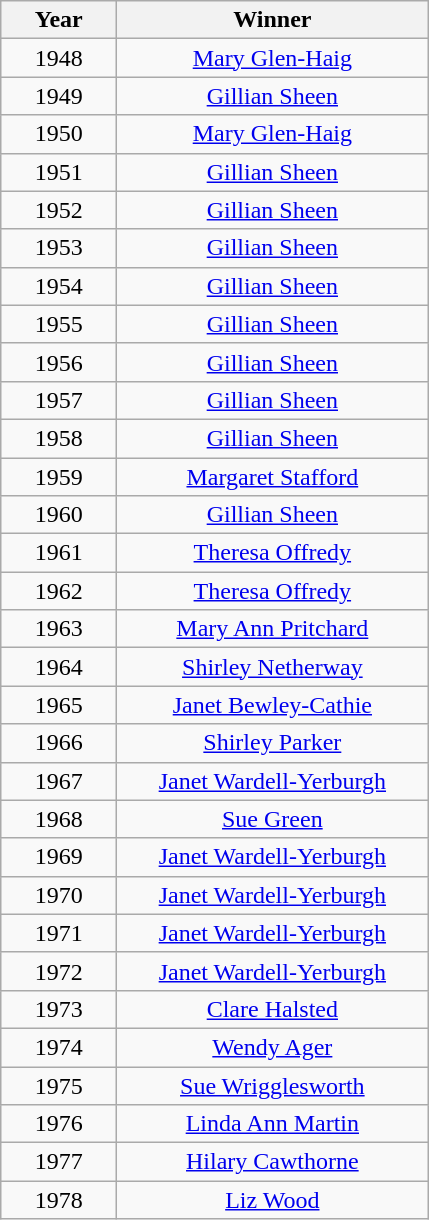<table class="wikitable" style="text-align:center">
<tr>
<th width=70>Year</th>
<th width=200>Winner</th>
</tr>
<tr>
<td>1948</td>
<td><a href='#'>Mary Glen-Haig</a></td>
</tr>
<tr>
<td>1949</td>
<td><a href='#'>Gillian Sheen</a></td>
</tr>
<tr>
<td>1950</td>
<td><a href='#'>Mary Glen-Haig</a></td>
</tr>
<tr>
<td>1951</td>
<td><a href='#'>Gillian Sheen</a></td>
</tr>
<tr>
<td>1952</td>
<td><a href='#'>Gillian Sheen</a></td>
</tr>
<tr>
<td>1953</td>
<td><a href='#'>Gillian Sheen</a></td>
</tr>
<tr>
<td>1954</td>
<td><a href='#'>Gillian Sheen</a></td>
</tr>
<tr>
<td>1955</td>
<td><a href='#'>Gillian Sheen</a></td>
</tr>
<tr>
<td>1956</td>
<td><a href='#'>Gillian Sheen</a></td>
</tr>
<tr>
<td>1957</td>
<td><a href='#'>Gillian Sheen</a></td>
</tr>
<tr>
<td>1958</td>
<td><a href='#'>Gillian Sheen</a></td>
</tr>
<tr>
<td>1959</td>
<td><a href='#'>Margaret Stafford</a></td>
</tr>
<tr>
<td>1960</td>
<td><a href='#'>Gillian Sheen</a></td>
</tr>
<tr>
<td>1961</td>
<td><a href='#'>Theresa Offredy</a></td>
</tr>
<tr>
<td>1962</td>
<td><a href='#'>Theresa Offredy</a></td>
</tr>
<tr>
<td>1963</td>
<td><a href='#'>Mary Ann Pritchard</a></td>
</tr>
<tr>
<td>1964</td>
<td><a href='#'>Shirley Netherway</a></td>
</tr>
<tr>
<td>1965</td>
<td><a href='#'>Janet Bewley-Cathie</a></td>
</tr>
<tr>
<td>1966</td>
<td><a href='#'>Shirley Parker</a></td>
</tr>
<tr>
<td>1967</td>
<td><a href='#'>Janet Wardell-Yerburgh</a></td>
</tr>
<tr>
<td>1968</td>
<td><a href='#'>Sue Green</a></td>
</tr>
<tr>
<td>1969</td>
<td><a href='#'>Janet Wardell-Yerburgh</a></td>
</tr>
<tr>
<td>1970</td>
<td><a href='#'>Janet Wardell-Yerburgh</a></td>
</tr>
<tr>
<td>1971</td>
<td><a href='#'>Janet Wardell-Yerburgh</a></td>
</tr>
<tr>
<td>1972</td>
<td><a href='#'>Janet Wardell-Yerburgh</a></td>
</tr>
<tr>
<td>1973</td>
<td><a href='#'>Clare Halsted</a></td>
</tr>
<tr>
<td>1974</td>
<td><a href='#'>Wendy Ager</a></td>
</tr>
<tr>
<td>1975</td>
<td><a href='#'>Sue Wrigglesworth</a></td>
</tr>
<tr>
<td>1976</td>
<td><a href='#'>Linda Ann Martin</a></td>
</tr>
<tr>
<td>1977</td>
<td><a href='#'>Hilary Cawthorne</a></td>
</tr>
<tr>
<td>1978</td>
<td><a href='#'>Liz Wood</a></td>
</tr>
</table>
